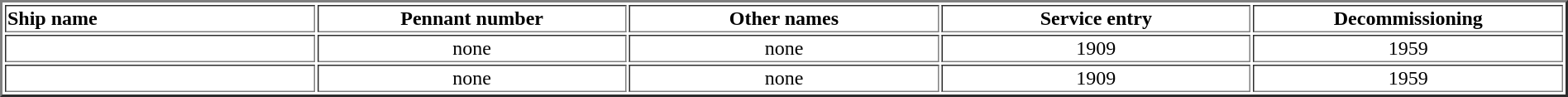<table width="100%" border="2">
<tr>
<th width="16%" align="left">Ship name</th>
<th width="16%" align="center">Pennant number</th>
<th width="16%" align="center">Other names</th>
<th width="16%" align="center">Service entry</th>
<th width="16%" align="center">Decommissioning</th>
</tr>
<tr>
<td align="center"></td>
<td align="center">none</td>
<td align="center">none</td>
<td align="center">1909</td>
<td align="center">1959</td>
</tr>
<tr>
<td align="center"></td>
<td align="center">none</td>
<td align="center">none</td>
<td align="center">1909</td>
<td align="center">1959</td>
</tr>
</table>
